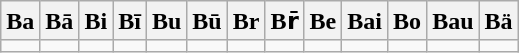<table class="wikitable">
<tr>
<th>Ba</th>
<th>Bā</th>
<th>Bi</th>
<th>Bī</th>
<th>Bu</th>
<th>Bū</th>
<th>Br</th>
<th>Br̄</th>
<th>Be</th>
<th>Bai</th>
<th>Bo</th>
<th>Bau</th>
<th>Bä</th>
</tr>
<tr>
<td></td>
<td></td>
<td></td>
<td></td>
<td></td>
<td></td>
<td></td>
<td></td>
<td></td>
<td></td>
<td></td>
<td></td>
<td></td>
</tr>
</table>
